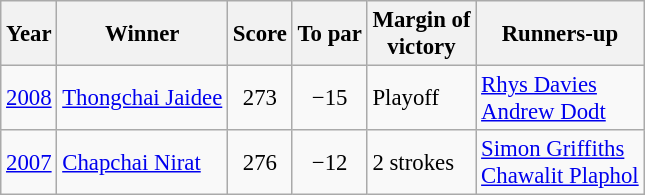<table class="wikitable" style="font-size:95%">
<tr>
<th>Year</th>
<th>Winner</th>
<th>Score</th>
<th>To par</th>
<th>Margin of<br>victory</th>
<th>Runners-up</th>
</tr>
<tr>
<td><a href='#'>2008</a></td>
<td> <a href='#'>Thongchai Jaidee</a></td>
<td align=center>273</td>
<td align=center>−15</td>
<td>Playoff</td>
<td> <a href='#'>Rhys Davies</a><br> <a href='#'>Andrew Dodt</a></td>
</tr>
<tr>
<td><a href='#'>2007</a></td>
<td> <a href='#'>Chapchai Nirat</a></td>
<td align=center>276</td>
<td align=center>−12</td>
<td>2 strokes</td>
<td> <a href='#'>Simon Griffiths</a><br> <a href='#'>Chawalit Plaphol</a></td>
</tr>
</table>
